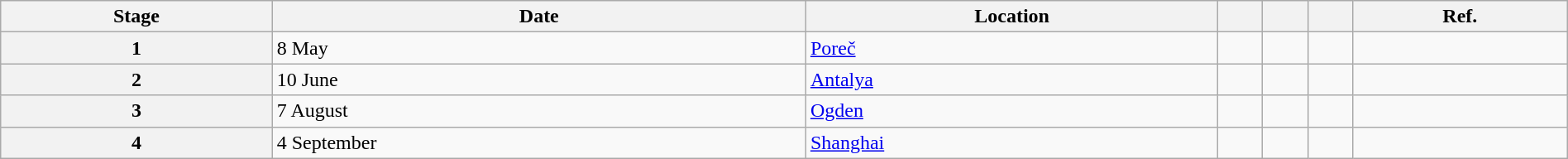<table class="wikitable" style="width:100%">
<tr>
<th>Stage</th>
<th>Date</th>
<th>Location</th>
<th></th>
<th></th>
<th></th>
<th>Ref.</th>
</tr>
<tr>
<th>1</th>
<td>8 May</td>
<td> <a href='#'>Poreč</a></td>
<td></td>
<td></td>
<td></td>
<td></td>
</tr>
<tr>
<th>2</th>
<td>10 June</td>
<td> <a href='#'>Antalya</a></td>
<td></td>
<td></td>
<td></td>
<td></td>
</tr>
<tr>
<th>3</th>
<td>7 August</td>
<td> <a href='#'>Ogden</a></td>
<td></td>
<td></td>
<td></td>
<td></td>
</tr>
<tr>
<th>4</th>
<td>4 September</td>
<td> <a href='#'>Shanghai</a></td>
<td></td>
<td></td>
<td></td>
<td></td>
</tr>
</table>
